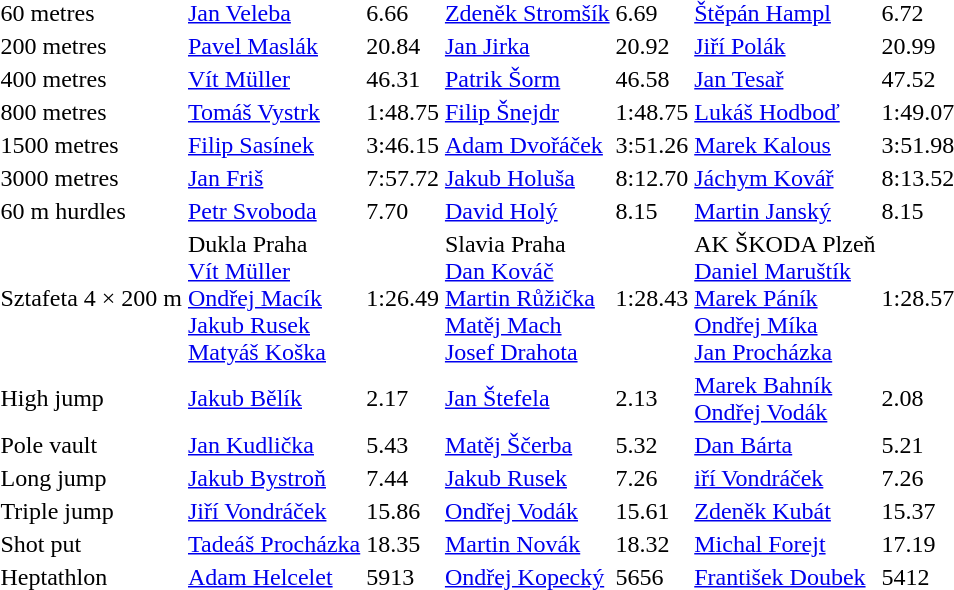<table>
<tr>
<td>60 metres</td>
<td><a href='#'>Jan Veleba</a></td>
<td>6.66</td>
<td><a href='#'>Zdeněk Stromšík</a></td>
<td>6.69</td>
<td><a href='#'>Štěpán Hampl</a></td>
<td>6.72</td>
</tr>
<tr>
<td>200 metres</td>
<td><a href='#'>Pavel Maslák</a></td>
<td>20.84</td>
<td><a href='#'>Jan Jirka</a></td>
<td>20.92</td>
<td><a href='#'>Jiří Polák</a></td>
<td>20.99</td>
</tr>
<tr>
<td>400 metres</td>
<td><a href='#'>Vít Müller</a></td>
<td>46.31</td>
<td><a href='#'>Patrik Šorm</a></td>
<td>46.58</td>
<td><a href='#'>Jan Tesař</a></td>
<td>47.52</td>
</tr>
<tr>
<td>800 metres</td>
<td><a href='#'>Tomáš Vystrk</a></td>
<td>1:48.75</td>
<td><a href='#'>Filip Šnejdr</a></td>
<td>1:48.75</td>
<td><a href='#'>Lukáš Hodboď</a></td>
<td>1:49.07</td>
</tr>
<tr>
<td>1500 metres</td>
<td><a href='#'>Filip Sasínek</a></td>
<td>3:46.15</td>
<td><a href='#'>Adam Dvořáček</a></td>
<td>3:51.26</td>
<td><a href='#'>Marek Kalous</a></td>
<td>3:51.98</td>
</tr>
<tr>
<td>3000 metres</td>
<td><a href='#'>Jan Friš</a></td>
<td>7:57.72</td>
<td><a href='#'>Jakub Holuša</a></td>
<td>8:12.70</td>
<td><a href='#'>Jáchym Kovář</a></td>
<td>8:13.52</td>
</tr>
<tr>
<td>60 m hurdles</td>
<td><a href='#'>Petr Svoboda</a></td>
<td>7.70</td>
<td><a href='#'>David Holý</a></td>
<td>8.15</td>
<td><a href='#'>Martin Janský</a></td>
<td>8.15</td>
</tr>
<tr>
<td>Sztafeta 4 × 200 m</td>
<td>Dukla Praha<br><a href='#'>Vít Müller</a><br><a href='#'>Ondřej Macík</a><br><a href='#'>Jakub Rusek</a><br><a href='#'>Matyáš Koška</a></td>
<td>1:26.49</td>
<td>Slavia Praha<br><a href='#'>Dan Kováč</a><br><a href='#'>Martin Růžička</a><br><a href='#'>Matěj Mach</a><br><a href='#'>Josef Drahota</a></td>
<td>1:28.43</td>
<td>AK ŠKODA Plzeň<br><a href='#'>Daniel Maruštík</a><br><a href='#'>Marek Páník</a><br><a href='#'>Ondřej Míka</a><br><a href='#'>Jan Procházka</a></td>
<td>1:28.57</td>
</tr>
<tr>
<td>High jump</td>
<td><a href='#'>Jakub Bělík</a></td>
<td>2.17</td>
<td><a href='#'>Jan Štefela</a></td>
<td>2.13</td>
<td><a href='#'>Marek Bahník</a><br><a href='#'>Ondřej Vodák</a></td>
<td>2.08</td>
</tr>
<tr>
<td>Pole vault</td>
<td><a href='#'>Jan Kudlička</a></td>
<td>5.43</td>
<td><a href='#'>Matěj Ščerba</a></td>
<td>5.32</td>
<td><a href='#'>Dan Bárta</a></td>
<td>5.21</td>
</tr>
<tr>
<td>Long jump</td>
<td><a href='#'>Jakub Bystroň</a></td>
<td>7.44</td>
<td><a href='#'>Jakub Rusek</a></td>
<td>7.26</td>
<td><a href='#'>iří Vondráček</a></td>
<td>7.26</td>
</tr>
<tr>
<td>Triple jump</td>
<td><a href='#'>Jiří Vondráček</a></td>
<td>15.86</td>
<td><a href='#'>Ondřej Vodák</a></td>
<td>15.61</td>
<td><a href='#'>Zdeněk Kubát</a></td>
<td>15.37</td>
</tr>
<tr>
<td>Shot put</td>
<td><a href='#'>Tadeáš Procházka</a></td>
<td>18.35</td>
<td><a href='#'>Martin Novák</a></td>
<td>18.32</td>
<td><a href='#'>Michal Forejt</a></td>
<td>17.19</td>
</tr>
<tr>
<td>Heptathlon</td>
<td><a href='#'>Adam Helcelet</a></td>
<td>5913</td>
<td><a href='#'>Ondřej Kopecký</a></td>
<td>5656</td>
<td><a href='#'>František Doubek</a></td>
<td>5412</td>
</tr>
</table>
